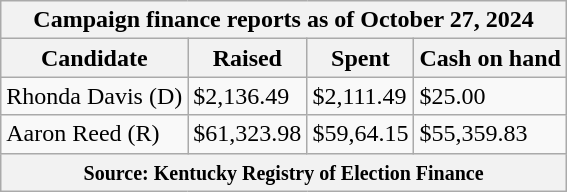<table class="wikitable sortable">
<tr>
<th colspan=4>Campaign finance reports as of October 27, 2024</th>
</tr>
<tr style="text-align:center;">
<th>Candidate</th>
<th>Raised</th>
<th>Spent</th>
<th>Cash on hand</th>
</tr>
<tr>
<td>Rhonda Davis (D)</td>
<td>$2,136.49</td>
<td>$2,111.49</td>
<td>$25.00</td>
</tr>
<tr>
<td>Aaron Reed (R)</td>
<td>$61,323.98</td>
<td>$59,64.15</td>
<td>$55,359.83</td>
</tr>
<tr>
<th colspan="4"><small>Source: Kentucky Registry of Election Finance</small></th>
</tr>
</table>
